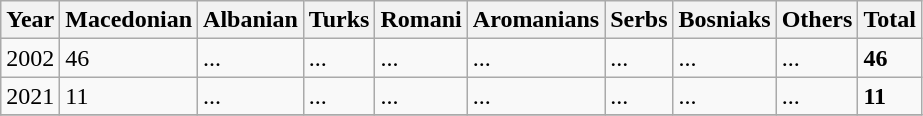<table class="wikitable">
<tr>
<th>Year</th>
<th>Macedonian</th>
<th>Albanian</th>
<th>Turks</th>
<th>Romani</th>
<th>Aromanians</th>
<th>Serbs</th>
<th>Bosniaks</th>
<th><abbr>Others</abbr></th>
<th>Total</th>
</tr>
<tr>
<td>2002</td>
<td>46</td>
<td>...</td>
<td>...</td>
<td>...</td>
<td>...</td>
<td>...</td>
<td>...</td>
<td>...</td>
<td><strong>46</strong></td>
</tr>
<tr>
<td>2021</td>
<td>11</td>
<td>...</td>
<td>...</td>
<td>...</td>
<td>...</td>
<td>...</td>
<td>...</td>
<td>...</td>
<td><strong>11</strong></td>
</tr>
<tr>
</tr>
</table>
